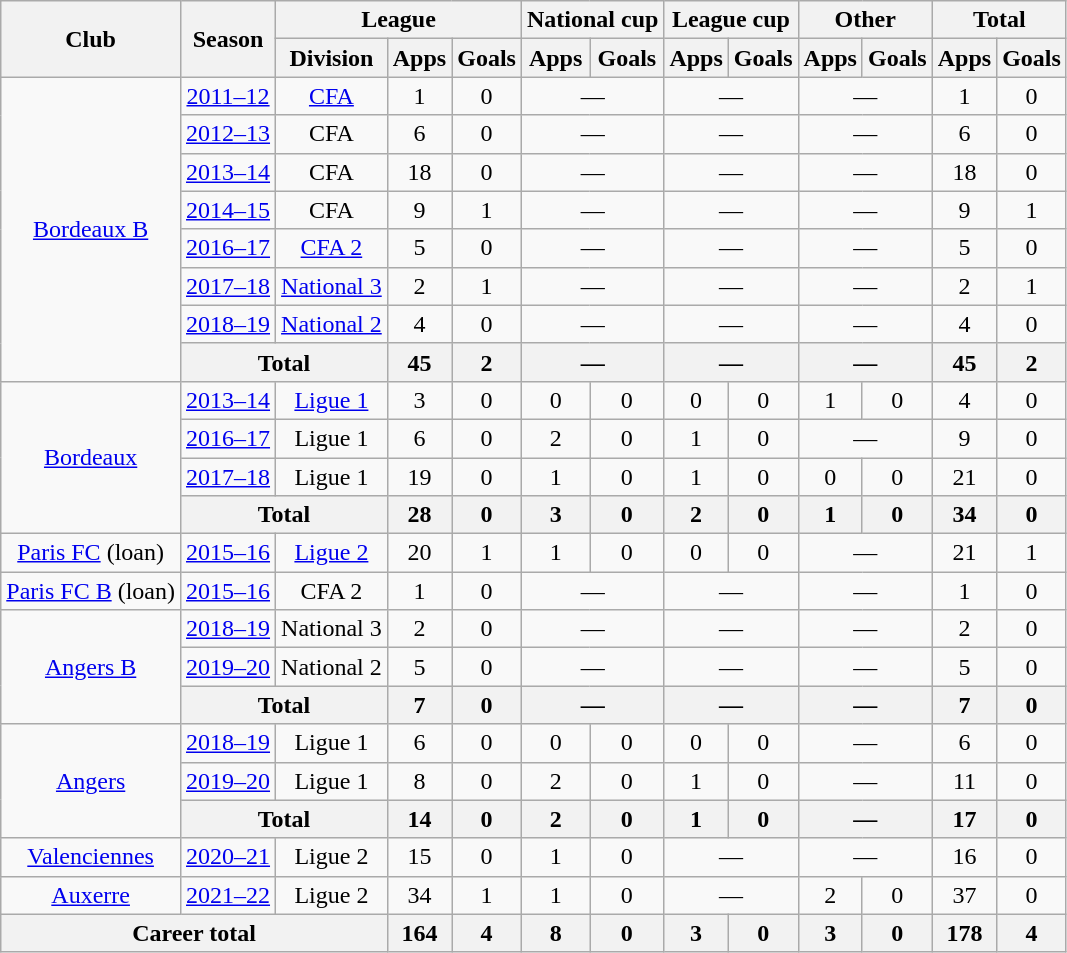<table class="wikitable" style="text-align:center">
<tr>
<th rowspan="2">Club</th>
<th rowspan="2">Season</th>
<th colspan="3">League</th>
<th colspan="2">National cup</th>
<th colspan="2">League cup</th>
<th colspan="2">Other</th>
<th colspan="2">Total</th>
</tr>
<tr>
<th>Division</th>
<th>Apps</th>
<th>Goals</th>
<th>Apps</th>
<th>Goals</th>
<th>Apps</th>
<th>Goals</th>
<th>Apps</th>
<th>Goals</th>
<th>Apps</th>
<th>Goals</th>
</tr>
<tr>
<td rowspan="8"><a href='#'>Bordeaux B</a></td>
<td><a href='#'>2011–12</a></td>
<td><a href='#'>CFA</a></td>
<td>1</td>
<td>0</td>
<td colspan="2">—</td>
<td colspan="2">—</td>
<td colspan="2">—</td>
<td>1</td>
<td>0</td>
</tr>
<tr>
<td><a href='#'>2012–13</a></td>
<td>CFA</td>
<td>6</td>
<td>0</td>
<td colspan="2">—</td>
<td colspan="2">—</td>
<td colspan="2">—</td>
<td>6</td>
<td>0</td>
</tr>
<tr>
<td><a href='#'>2013–14</a></td>
<td>CFA</td>
<td>18</td>
<td>0</td>
<td colspan="2">—</td>
<td colspan="2">—</td>
<td colspan="2">—</td>
<td>18</td>
<td>0</td>
</tr>
<tr>
<td><a href='#'>2014–15</a></td>
<td>CFA</td>
<td>9</td>
<td>1</td>
<td colspan="2">—</td>
<td colspan="2">—</td>
<td colspan="2">—</td>
<td>9</td>
<td>1</td>
</tr>
<tr>
<td><a href='#'>2016–17</a></td>
<td><a href='#'>CFA 2</a></td>
<td>5</td>
<td>0</td>
<td colspan="2">—</td>
<td colspan="2">—</td>
<td colspan="2">—</td>
<td>5</td>
<td>0</td>
</tr>
<tr>
<td><a href='#'>2017–18</a></td>
<td><a href='#'>National 3</a></td>
<td>2</td>
<td>1</td>
<td colspan="2">—</td>
<td colspan="2">—</td>
<td colspan="2">—</td>
<td>2</td>
<td>1</td>
</tr>
<tr>
<td><a href='#'>2018–19</a></td>
<td><a href='#'>National 2</a></td>
<td>4</td>
<td>0</td>
<td colspan="2">—</td>
<td colspan="2">—</td>
<td colspan="2">—</td>
<td>4</td>
<td>0</td>
</tr>
<tr>
<th colspan="2">Total</th>
<th>45</th>
<th>2</th>
<th colspan="2">—</th>
<th colspan="2">—</th>
<th colspan="2">—</th>
<th>45</th>
<th>2</th>
</tr>
<tr>
<td rowspan="4"><a href='#'>Bordeaux</a></td>
<td><a href='#'>2013–14</a></td>
<td><a href='#'>Ligue 1</a></td>
<td>3</td>
<td>0</td>
<td>0</td>
<td>0</td>
<td>0</td>
<td>0</td>
<td>1</td>
<td>0</td>
<td>4</td>
<td>0</td>
</tr>
<tr>
<td><a href='#'>2016–17</a></td>
<td>Ligue 1</td>
<td>6</td>
<td>0</td>
<td>2</td>
<td>0</td>
<td>1</td>
<td>0</td>
<td colspan="2">—</td>
<td>9</td>
<td>0</td>
</tr>
<tr>
<td><a href='#'>2017–18</a></td>
<td>Ligue 1</td>
<td>19</td>
<td>0</td>
<td>1</td>
<td>0</td>
<td>1</td>
<td>0</td>
<td>0</td>
<td>0</td>
<td>21</td>
<td>0</td>
</tr>
<tr>
<th colspan="2">Total</th>
<th>28</th>
<th>0</th>
<th>3</th>
<th>0</th>
<th>2</th>
<th>0</th>
<th>1</th>
<th>0</th>
<th>34</th>
<th>0</th>
</tr>
<tr>
<td><a href='#'>Paris FC</a> (loan)</td>
<td><a href='#'>2015–16</a></td>
<td><a href='#'>Ligue 2</a></td>
<td>20</td>
<td>1</td>
<td>1</td>
<td>0</td>
<td>0</td>
<td>0</td>
<td colspan="2">—</td>
<td>21</td>
<td>1</td>
</tr>
<tr>
<td><a href='#'>Paris FC B</a> (loan)</td>
<td><a href='#'>2015–16</a></td>
<td>CFA 2</td>
<td>1</td>
<td>0</td>
<td colspan="2">—</td>
<td colspan="2">—</td>
<td colspan="2">—</td>
<td>1</td>
<td>0</td>
</tr>
<tr>
<td rowspan="3"><a href='#'>Angers B</a></td>
<td><a href='#'>2018–19</a></td>
<td>National 3</td>
<td>2</td>
<td>0</td>
<td colspan="2">—</td>
<td colspan="2">—</td>
<td colspan="2">—</td>
<td>2</td>
<td>0</td>
</tr>
<tr>
<td><a href='#'>2019–20</a></td>
<td>National 2</td>
<td>5</td>
<td>0</td>
<td colspan="2">—</td>
<td colspan="2">—</td>
<td colspan="2">—</td>
<td>5</td>
<td>0</td>
</tr>
<tr>
<th colspan="2">Total</th>
<th>7</th>
<th>0</th>
<th colspan="2">—</th>
<th colspan="2">—</th>
<th colspan="2">—</th>
<th>7</th>
<th>0</th>
</tr>
<tr>
<td rowspan="3"><a href='#'>Angers</a></td>
<td><a href='#'>2018–19</a></td>
<td>Ligue 1</td>
<td>6</td>
<td>0</td>
<td>0</td>
<td>0</td>
<td>0</td>
<td>0</td>
<td colspan="2">—</td>
<td>6</td>
<td>0</td>
</tr>
<tr>
<td><a href='#'>2019–20</a></td>
<td>Ligue 1</td>
<td>8</td>
<td>0</td>
<td>2</td>
<td>0</td>
<td>1</td>
<td>0</td>
<td colspan="2">—</td>
<td>11</td>
<td>0</td>
</tr>
<tr>
<th colspan="2">Total</th>
<th>14</th>
<th>0</th>
<th>2</th>
<th>0</th>
<th>1</th>
<th>0</th>
<th colspan="2">—</th>
<th>17</th>
<th>0</th>
</tr>
<tr>
<td><a href='#'>Valenciennes</a></td>
<td><a href='#'>2020–21</a></td>
<td>Ligue 2</td>
<td>15</td>
<td>0</td>
<td>1</td>
<td>0</td>
<td colspan="2">—</td>
<td colspan="2">—</td>
<td>16</td>
<td>0</td>
</tr>
<tr>
<td><a href='#'>Auxerre</a></td>
<td><a href='#'>2021–22</a></td>
<td>Ligue 2</td>
<td>34</td>
<td>1</td>
<td>1</td>
<td>0</td>
<td colspan="2">—</td>
<td>2</td>
<td>0</td>
<td>37</td>
<td>0</td>
</tr>
<tr>
<th colspan="3">Career total</th>
<th>164</th>
<th>4</th>
<th>8</th>
<th>0</th>
<th>3</th>
<th>0</th>
<th>3</th>
<th>0</th>
<th>178</th>
<th>4</th>
</tr>
</table>
